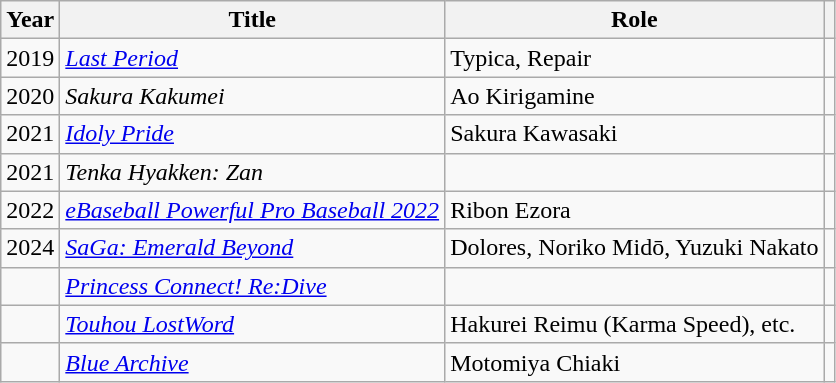<table class="wikitable">
<tr>
<th>Year</th>
<th>Title</th>
<th>Role</th>
<th class="unsortable"></th>
</tr>
<tr>
<td>2019</td>
<td><em><a href='#'>Last Period</a></em></td>
<td>Typica, Repair</td>
<td></td>
</tr>
<tr>
<td>2020</td>
<td><em>Sakura Kakumei</em></td>
<td>Ao Kirigamine</td>
<td></td>
</tr>
<tr>
<td>2021</td>
<td><em><a href='#'>Idoly Pride</a></em></td>
<td>Sakura Kawasaki</td>
<td></td>
</tr>
<tr>
<td>2021</td>
<td><em>Tenka Hyakken: Zan</em></td>
<td></td>
<td></td>
</tr>
<tr>
<td>2022</td>
<td><em><a href='#'>eBaseball Powerful Pro Baseball 2022</a></em></td>
<td>Ribon Ezora</td>
<td></td>
</tr>
<tr>
<td>2024</td>
<td><em><a href='#'>SaGa: Emerald Beyond</a></em></td>
<td>Dolores, Noriko Midō, Yuzuki Nakato</td>
<td></td>
</tr>
<tr>
<td></td>
<td><em><a href='#'>Princess Connect! Re:Dive</a></em></td>
<td></td>
<td></td>
</tr>
<tr>
<td></td>
<td><em><a href='#'>Touhou LostWord</a></em></td>
<td>Hakurei Reimu (Karma Speed), etc.</td>
<td></td>
</tr>
<tr>
<td></td>
<td><em><a href='#'>Blue Archive</a></em></td>
<td>Motomiya Chiaki</td>
<td></td>
</tr>
</table>
